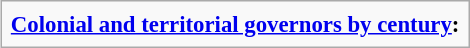<table class="infobox" style="font-size: 95%">
<tr>
<td><strong><a href='#'>Colonial and territorial governors by century</a>:</strong><br></td>
</tr>
</table>
